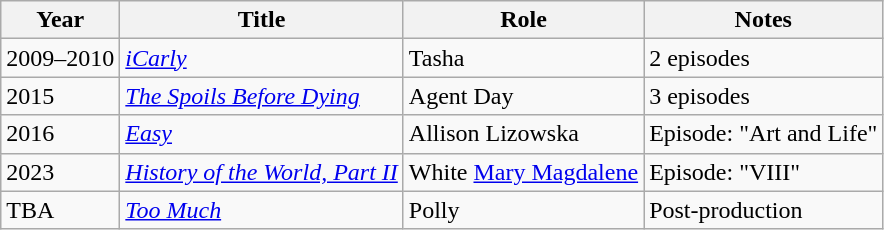<table class="wikitable sortable">
<tr>
<th scope="col">Year</th>
<th scope="col">Title</th>
<th scope="col">Role</th>
<th scope="col" class="unsortable">Notes</th>
</tr>
<tr>
<td scope="row">2009–2010</td>
<td><em><a href='#'>iCarly</a></em></td>
<td>Tasha</td>
<td>2 episodes</td>
</tr>
<tr>
<td scope="row">2015</td>
<td><em><a href='#'>The Spoils Before Dying</a></em></td>
<td>Agent Day</td>
<td>3 episodes</td>
</tr>
<tr>
<td scope="row">2016</td>
<td><em><a href='#'>Easy</a></em></td>
<td>Allison Lizowska</td>
<td>Episode: "Art and Life"</td>
</tr>
<tr>
<td scope="row">2023</td>
<td><em><a href='#'>History of the World, Part II</a></em></td>
<td>White <a href='#'>Mary Magdalene</a></td>
<td>Episode: "VIII"</td>
</tr>
<tr>
<td scope="row">TBA</td>
<td><em><a href='#'>Too Much</a></em></td>
<td>Polly</td>
<td>Post-production</td>
</tr>
</table>
